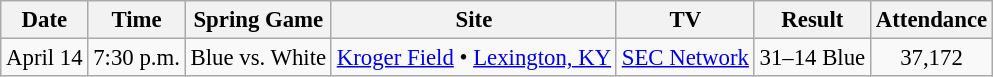<table class="wikitable" style="font-size:95%;">
<tr>
<th>Date</th>
<th>Time</th>
<th>Spring Game</th>
<th>Site</th>
<th>TV</th>
<th>Result</th>
<th>Attendance</th>
</tr>
<tr>
<td>April 14</td>
<td>7:30 p.m.</td>
<td>Blue vs. White</td>
<td><a href='#'>Kroger Field</a> • <a href='#'>Lexington, KY</a></td>
<td><a href='#'>SEC Network</a></td>
<td>31–14 Blue</td>
<td align=center>37,172</td>
</tr>
</table>
